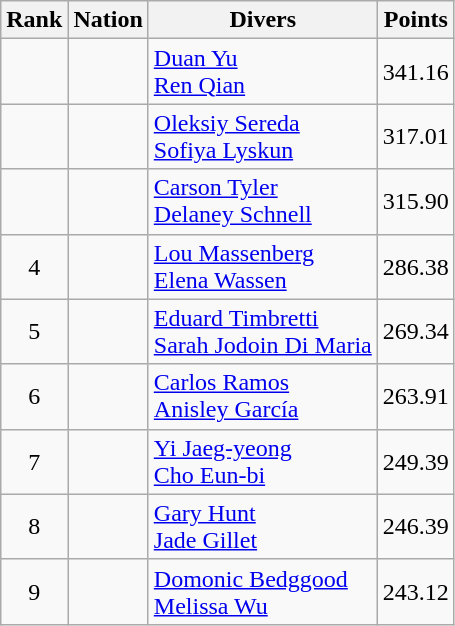<table class="wikitable sortable" style="text-align:center">
<tr>
<th>Rank</th>
<th>Nation</th>
<th>Divers</th>
<th>Points</th>
</tr>
<tr>
<td></td>
<td align=left></td>
<td align=left><a href='#'>Duan Yu</a><br><a href='#'>Ren Qian</a></td>
<td>341.16</td>
</tr>
<tr>
<td></td>
<td align=left></td>
<td align=left><a href='#'>Oleksiy Sereda</a><br><a href='#'>Sofiya Lyskun</a></td>
<td>317.01</td>
</tr>
<tr>
<td></td>
<td align=left></td>
<td align=left><a href='#'>Carson Tyler</a><br><a href='#'>Delaney Schnell</a></td>
<td>315.90</td>
</tr>
<tr>
<td>4</td>
<td align=left></td>
<td align=left><a href='#'>Lou Massenberg</a><br><a href='#'>Elena Wassen</a></td>
<td>286.38</td>
</tr>
<tr>
<td>5</td>
<td align=left></td>
<td align=left><a href='#'>Eduard Timbretti</a><br><a href='#'>Sarah Jodoin Di Maria</a></td>
<td>269.34</td>
</tr>
<tr>
<td>6</td>
<td align=left></td>
<td align=left><a href='#'>Carlos Ramos</a><br><a href='#'>Anisley García</a></td>
<td>263.91</td>
</tr>
<tr>
<td>7</td>
<td align=left></td>
<td align=left><a href='#'>Yi Jaeg-yeong</a><br><a href='#'>Cho Eun-bi</a></td>
<td>249.39</td>
</tr>
<tr>
<td>8</td>
<td align=left></td>
<td align=left><a href='#'>Gary Hunt</a><br><a href='#'>Jade Gillet</a></td>
<td>246.39</td>
</tr>
<tr>
<td>9</td>
<td align=left></td>
<td align=left><a href='#'>Domonic Bedggood</a><br><a href='#'>Melissa Wu</a></td>
<td>243.12</td>
</tr>
</table>
